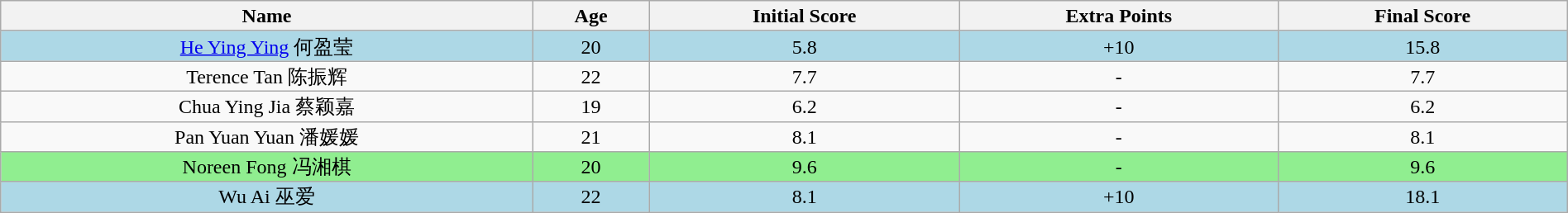<table class="wikitable" style="text-align:center; line-height:17px; width:100%;">
<tr>
<th scope="col">Name</th>
<th scope="col">Age</th>
<th scope="col">Initial Score</th>
<th scope="col">Extra Points</th>
<th scope="col">Final Score</th>
</tr>
<tr>
<td style="background:lightblue;"><a href='#'>He Ying Ying</a> 何盈莹</td>
<td style="background:lightblue;">20</td>
<td style="background:lightblue;">5.8</td>
<td style="background:lightblue;">+10</td>
<td style="background:lightblue;">15.8</td>
</tr>
<tr>
<td>Terence Tan 陈振辉</td>
<td>22</td>
<td>7.7</td>
<td>-</td>
<td>7.7</td>
</tr>
<tr>
<td>Chua Ying Jia 蔡颖嘉</td>
<td>19</td>
<td>6.2</td>
<td>-</td>
<td>6.2</td>
</tr>
<tr>
<td>Pan Yuan Yuan 潘媛媛</td>
<td>21</td>
<td>8.1</td>
<td>-</td>
<td>8.1</td>
</tr>
<tr>
<td style="background:lightgreen;">Noreen Fong 冯湘棋</td>
<td style="background:lightgreen;">20</td>
<td style="background:lightgreen;">9.6</td>
<td style="background:lightgreen;">-</td>
<td style="background:lightgreen;">9.6</td>
</tr>
<tr>
<td style="background:lightblue;">Wu Ai 巫爱</td>
<td style="background:lightblue;">22</td>
<td style="background:lightblue;">8.1</td>
<td style="background:lightblue;">+10</td>
<td style="background:lightblue;">18.1</td>
</tr>
</table>
